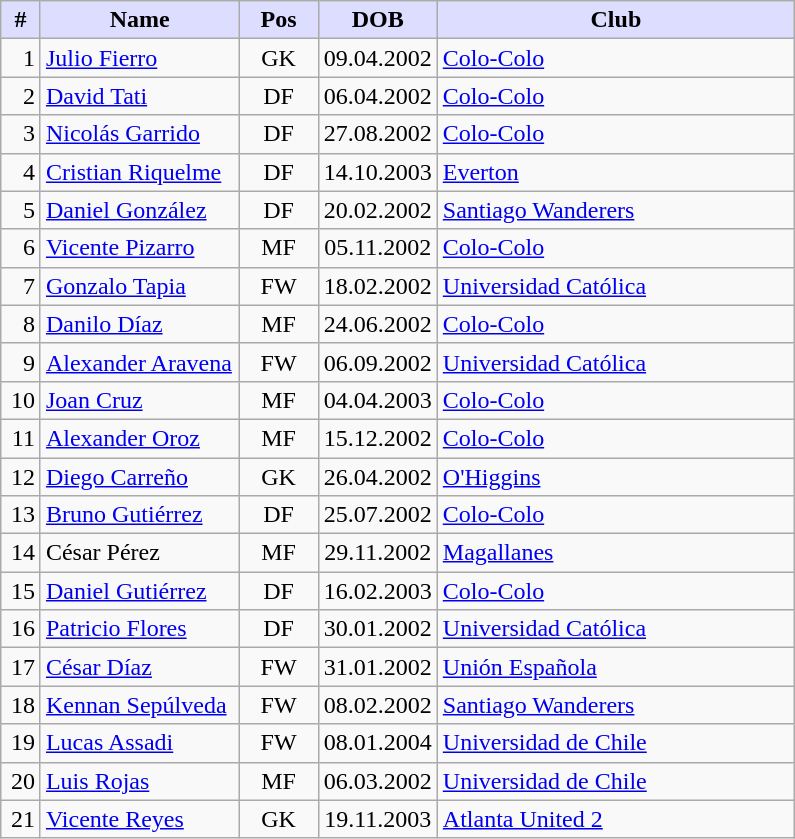<table class="wikitable">
<tr>
<th style="background:#ddf; width:5%;"> # </th>
<th style="background:#ddf; width:25%;">Name</th>
<th style="background:#ddf; width:10%;">Pos</th>
<th style="background:#ddf; width:15%;">DOB</th>
<th style="background:#ddf; width:45%;">Club</th>
</tr>
<tr>
<td style="text-align: right;">1</td>
<td><a href='#'>Julio Fierro</a></td>
<td style="text-align: center;">GK</td>
<td style="text-align: center;">09.04.2002</td>
<td><a href='#'>Colo-Colo</a> </td>
</tr>
<tr>
<td style="text-align: right;">2</td>
<td><a href='#'>David Tati</a></td>
<td style="text-align: center;">DF</td>
<td style="text-align: center;">06.04.2002</td>
<td><a href='#'>Colo-Colo</a> </td>
</tr>
<tr>
<td style="text-align: right;">3</td>
<td><a href='#'>Nicolás Garrido</a></td>
<td style="text-align: center;">DF</td>
<td style="text-align: center;">27.08.2002</td>
<td><a href='#'>Colo-Colo</a> </td>
</tr>
<tr>
<td style="text-align: right;">4</td>
<td><a href='#'>Cristian Riquelme</a></td>
<td style="text-align: center;">DF</td>
<td style="text-align: center;">14.10.2003</td>
<td><a href='#'>Everton</a> </td>
</tr>
<tr>
<td style="text-align: right;">5</td>
<td><a href='#'>Daniel González</a></td>
<td style="text-align: center;">DF</td>
<td style="text-align: center;">20.02.2002</td>
<td><a href='#'>Santiago Wanderers</a> </td>
</tr>
<tr>
<td style="text-align: right;">6</td>
<td><a href='#'>Vicente Pizarro</a></td>
<td style="text-align: center;">MF</td>
<td style="text-align: center;">05.11.2002</td>
<td><a href='#'>Colo-Colo</a> </td>
</tr>
<tr>
<td style="text-align: right;">7</td>
<td><a href='#'>Gonzalo Tapia</a></td>
<td style="text-align: center;">FW</td>
<td style="text-align: center;">18.02.2002</td>
<td><a href='#'>Universidad Católica</a> </td>
</tr>
<tr>
<td style="text-align: right;">8</td>
<td><a href='#'>Danilo Díaz</a></td>
<td style="text-align: center;">MF</td>
<td style="text-align: center;">24.06.2002</td>
<td><a href='#'>Colo-Colo</a> </td>
</tr>
<tr>
<td style="text-align: right;">9</td>
<td><a href='#'>Alexander Aravena</a></td>
<td style="text-align: center;">FW</td>
<td style="text-align: center;">06.09.2002</td>
<td><a href='#'>Universidad Católica</a> </td>
</tr>
<tr>
<td style="text-align: right;">10</td>
<td><a href='#'>Joan Cruz</a></td>
<td style="text-align: center;">MF</td>
<td style="text-align: center;">04.04.2003</td>
<td><a href='#'>Colo-Colo</a> </td>
</tr>
<tr>
<td style="text-align: right;">11</td>
<td><a href='#'>Alexander Oroz</a></td>
<td style="text-align: center;">MF</td>
<td style="text-align: center;">15.12.2002</td>
<td><a href='#'>Colo-Colo</a> </td>
</tr>
<tr>
<td style="text-align: right;">12</td>
<td><a href='#'>Diego Carreño</a></td>
<td style="text-align: center;">GK</td>
<td style="text-align: center;">26.04.2002</td>
<td><a href='#'>O'Higgins</a> </td>
</tr>
<tr>
<td style="text-align: right;">13</td>
<td><a href='#'>Bruno Gutiérrez</a></td>
<td style="text-align: center;">DF</td>
<td style="text-align: center;">25.07.2002</td>
<td><a href='#'>Colo-Colo</a> </td>
</tr>
<tr>
<td style="text-align: right;">14</td>
<td>César Pérez</td>
<td style="text-align: center;">MF</td>
<td style="text-align: center;">29.11.2002</td>
<td><a href='#'>Magallanes</a> </td>
</tr>
<tr>
<td style="text-align: right;">15</td>
<td><a href='#'>Daniel Gutiérrez</a></td>
<td style="text-align: center;">DF</td>
<td style="text-align: center;">16.02.2003</td>
<td><a href='#'>Colo-Colo</a> </td>
</tr>
<tr>
<td style="text-align: right;">16</td>
<td><a href='#'>Patricio Flores</a></td>
<td style="text-align: center;">DF</td>
<td style="text-align: center;">30.01.2002</td>
<td><a href='#'>Universidad Católica</a> </td>
</tr>
<tr>
<td style="text-align: right;">17</td>
<td><a href='#'>César Díaz</a></td>
<td style="text-align: center;">FW</td>
<td style="text-align: center;">31.01.2002</td>
<td><a href='#'>Unión Española</a> </td>
</tr>
<tr>
<td style="text-align: right;">18</td>
<td><a href='#'>Kennan Sepúlveda</a></td>
<td style="text-align: center;">FW</td>
<td style="text-align: center;">08.02.2002</td>
<td><a href='#'>Santiago Wanderers</a> </td>
</tr>
<tr>
<td style="text-align: right;">19</td>
<td><a href='#'>Lucas Assadi</a></td>
<td style="text-align: center;">FW</td>
<td style="text-align: center;">08.01.2004</td>
<td><a href='#'>Universidad de Chile</a> </td>
</tr>
<tr>
<td style="text-align: right;">20</td>
<td><a href='#'>Luis Rojas</a></td>
<td style="text-align: center;">MF</td>
<td style="text-align: center;">06.03.2002</td>
<td><a href='#'>Universidad de Chile</a> </td>
</tr>
<tr>
<td style="text-align: right;">21</td>
<td><a href='#'>Vicente Reyes</a></td>
<td style="text-align: center;">GK</td>
<td style="text-align: center;">19.11.2003</td>
<td><a href='#'>Atlanta United 2</a> </td>
</tr>
</table>
